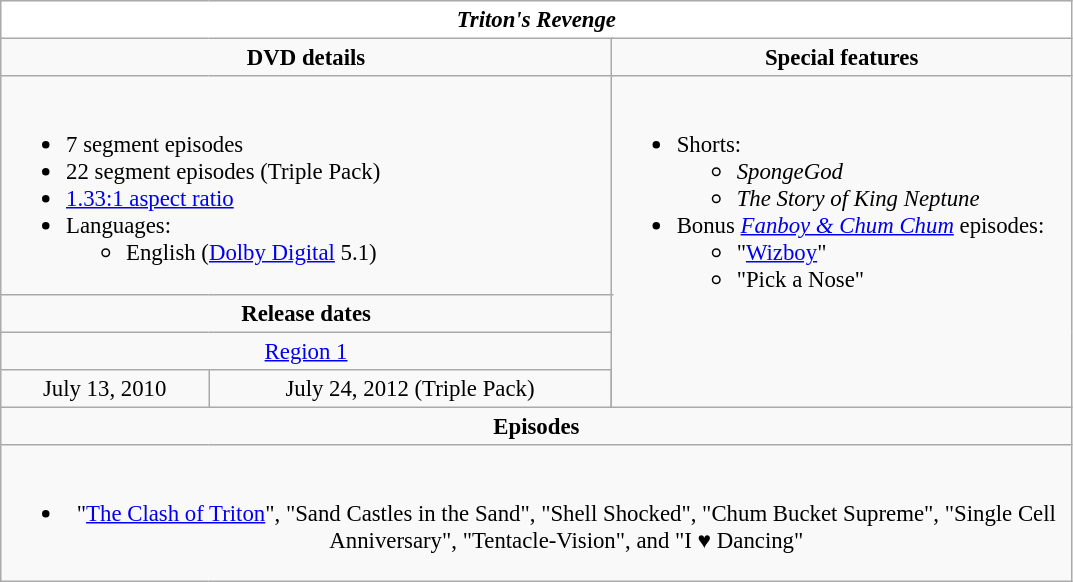<table class="wikitable" style="font-size: 95%;">
<tr style="background:#FFF; color:#000;">
<td colspan="4" align="center"><strong><em>Triton's Revenge</em></strong></td>
</tr>
<tr valign="top">
<td style="text-align:center; width:400px;" colspan="3"><strong>DVD details</strong></td>
<td style="width:300px; text-align:center;"><strong>Special features</strong></td>
</tr>
<tr valign="top">
<td colspan="3" style="text-align:left; width:400px;"><br><ul><li>7 segment episodes</li><li>22 segment episodes (Triple Pack)</li><li><a href='#'>1.33:1 aspect ratio</a></li><li>Languages:<ul><li>English (<a href='#'>Dolby Digital</a> 5.1)</li></ul></li></ul></td>
<td rowspan="4" style="text-align:left; width:300px;"><br><ul><li>Shorts:<ul><li><em>SpongeGod</em></li><li><em>The Story of King Neptune</em></li></ul></li><li>Bonus <em><a href='#'>Fanboy & Chum Chum</a></em> episodes:<ul><li>"<a href='#'>Wizboy</a>"</li><li>"Pick a Nose"</li></ul></li></ul></td>
</tr>
<tr>
<td colspan="3" style="text-align:center;"><strong>Release dates</strong></td>
</tr>
<tr>
<td colspan="3" style="text-align:center;"><a href='#'>Region 1</a></td>
</tr>
<tr style="text-align:center;">
<td>July 13, 2010</td>
<td>July 24, 2012 (Triple Pack)</td>
</tr>
<tr>
<td style="text-align:center; width:400px;" colspan="4"><strong>Episodes</strong></td>
</tr>
<tr>
<td style="text-align:center; width:400px;" colspan="4"><br><ul><li>"<a href='#'>The Clash of Triton</a>", "Sand Castles in the Sand", "Shell Shocked", "Chum Bucket Supreme", "Single Cell Anniversary", "Tentacle-Vision", and "I ♥ Dancing"</li></ul></td>
</tr>
</table>
